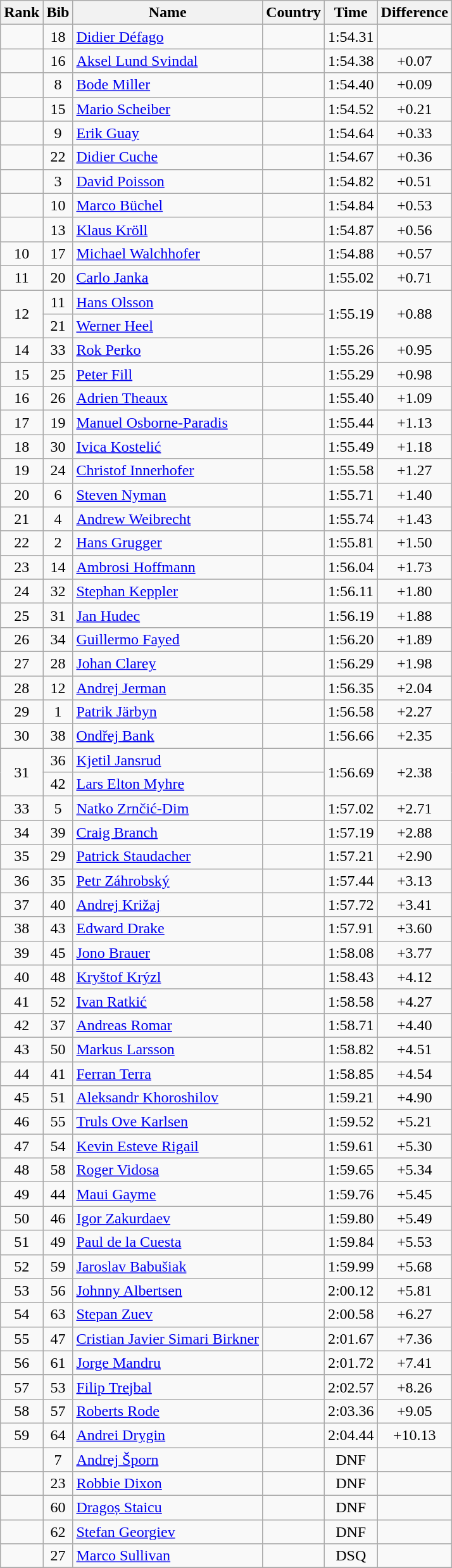<table class="wikitable sortable" style="text-align:center">
<tr>
<th>Rank</th>
<th>Bib</th>
<th>Name</th>
<th>Country</th>
<th>Time</th>
<th>Difference</th>
</tr>
<tr>
<td></td>
<td>18</td>
<td align=left><a href='#'>Didier Défago</a></td>
<td align=left></td>
<td>1:54.31</td>
<td></td>
</tr>
<tr>
<td></td>
<td>16</td>
<td align=left><a href='#'>Aksel Lund Svindal</a></td>
<td align=left></td>
<td>1:54.38</td>
<td>+0.07</td>
</tr>
<tr>
<td></td>
<td>8</td>
<td align=left><a href='#'>Bode Miller</a></td>
<td align=left></td>
<td>1:54.40</td>
<td>+0.09</td>
</tr>
<tr>
<td></td>
<td>15</td>
<td align=left><a href='#'>Mario Scheiber</a></td>
<td align=left></td>
<td>1:54.52</td>
<td>+0.21</td>
</tr>
<tr>
<td></td>
<td>9</td>
<td align=left><a href='#'>Erik Guay</a></td>
<td align=left></td>
<td>1:54.64</td>
<td>+0.33</td>
</tr>
<tr>
<td></td>
<td>22</td>
<td align=left><a href='#'>Didier Cuche</a></td>
<td align=left></td>
<td>1:54.67</td>
<td>+0.36</td>
</tr>
<tr>
<td></td>
<td>3</td>
<td align=left><a href='#'>David Poisson</a></td>
<td align=left></td>
<td>1:54.82</td>
<td>+0.51</td>
</tr>
<tr>
<td></td>
<td>10</td>
<td align=left><a href='#'>Marco Büchel</a></td>
<td align=left></td>
<td>1:54.84</td>
<td>+0.53</td>
</tr>
<tr>
<td></td>
<td>13</td>
<td align=left><a href='#'>Klaus Kröll</a></td>
<td align=left></td>
<td>1:54.87</td>
<td>+0.56</td>
</tr>
<tr>
<td>10</td>
<td>17</td>
<td align=left><a href='#'>Michael Walchhofer</a></td>
<td align=left></td>
<td>1:54.88</td>
<td>+0.57</td>
</tr>
<tr>
<td>11</td>
<td>20</td>
<td align=left><a href='#'>Carlo Janka</a></td>
<td align=left></td>
<td>1:55.02</td>
<td>+0.71</td>
</tr>
<tr>
<td rowspan=2>12</td>
<td>11</td>
<td align=left><a href='#'>Hans Olsson</a></td>
<td align=left></td>
<td rowspan=2>1:55.19</td>
<td rowspan=2>+0.88</td>
</tr>
<tr>
<td>21</td>
<td align=left><a href='#'>Werner Heel</a></td>
<td align=left></td>
</tr>
<tr>
<td>14</td>
<td>33</td>
<td align=left><a href='#'>Rok Perko</a></td>
<td align=left></td>
<td>1:55.26</td>
<td>+0.95</td>
</tr>
<tr>
<td>15</td>
<td>25</td>
<td align=left><a href='#'>Peter Fill</a></td>
<td align=left></td>
<td>1:55.29</td>
<td>+0.98</td>
</tr>
<tr>
<td>16</td>
<td>26</td>
<td align=left><a href='#'>Adrien Theaux</a></td>
<td align=left></td>
<td>1:55.40</td>
<td>+1.09</td>
</tr>
<tr>
<td>17</td>
<td>19</td>
<td align=left><a href='#'>Manuel Osborne-Paradis</a></td>
<td align=left></td>
<td>1:55.44</td>
<td>+1.13</td>
</tr>
<tr>
<td>18</td>
<td>30</td>
<td align=left><a href='#'>Ivica Kostelić</a></td>
<td align=left></td>
<td>1:55.49</td>
<td>+1.18</td>
</tr>
<tr>
<td>19</td>
<td>24</td>
<td align=left><a href='#'>Christof Innerhofer</a></td>
<td align=left></td>
<td>1:55.58</td>
<td>+1.27</td>
</tr>
<tr>
<td>20</td>
<td>6</td>
<td align=left><a href='#'>Steven Nyman</a></td>
<td align=left></td>
<td>1:55.71</td>
<td>+1.40</td>
</tr>
<tr>
<td>21</td>
<td>4</td>
<td align=left><a href='#'>Andrew Weibrecht</a></td>
<td align=left></td>
<td>1:55.74</td>
<td>+1.43</td>
</tr>
<tr>
<td>22</td>
<td>2</td>
<td align=left><a href='#'>Hans Grugger</a></td>
<td align=left></td>
<td>1:55.81</td>
<td>+1.50</td>
</tr>
<tr>
<td>23</td>
<td>14</td>
<td align=left><a href='#'>Ambrosi Hoffmann</a></td>
<td align=left></td>
<td>1:56.04</td>
<td>+1.73</td>
</tr>
<tr>
<td>24</td>
<td>32</td>
<td align=left><a href='#'>Stephan Keppler</a></td>
<td align=left></td>
<td>1:56.11</td>
<td>+1.80</td>
</tr>
<tr>
<td>25</td>
<td>31</td>
<td align=left><a href='#'>Jan Hudec</a></td>
<td align=left></td>
<td>1:56.19</td>
<td>+1.88</td>
</tr>
<tr>
<td>26</td>
<td>34</td>
<td align=left><a href='#'>Guillermo Fayed</a></td>
<td align=left></td>
<td>1:56.20</td>
<td>+1.89</td>
</tr>
<tr>
<td>27</td>
<td>28</td>
<td align=left><a href='#'>Johan Clarey</a></td>
<td align=left></td>
<td>1:56.29</td>
<td>+1.98</td>
</tr>
<tr>
<td>28</td>
<td>12</td>
<td align=left><a href='#'>Andrej Jerman</a></td>
<td align=left></td>
<td>1:56.35</td>
<td>+2.04</td>
</tr>
<tr>
<td>29</td>
<td>1</td>
<td align=left><a href='#'>Patrik Järbyn</a></td>
<td align=left></td>
<td>1:56.58</td>
<td>+2.27</td>
</tr>
<tr>
<td>30</td>
<td>38</td>
<td align=left><a href='#'>Ondřej Bank</a></td>
<td align=left></td>
<td>1:56.66</td>
<td>+2.35</td>
</tr>
<tr>
<td rowspan=2>31</td>
<td>36</td>
<td align=left><a href='#'>Kjetil Jansrud</a></td>
<td align=left></td>
<td rowspan=2>1:56.69</td>
<td rowspan=2>+2.38</td>
</tr>
<tr>
<td>42</td>
<td align=left><a href='#'>Lars Elton Myhre</a></td>
<td align=left></td>
</tr>
<tr>
<td>33</td>
<td>5</td>
<td align=left><a href='#'>Natko Zrnčić-Dim</a></td>
<td align=left></td>
<td>1:57.02</td>
<td>+2.71</td>
</tr>
<tr>
<td>34</td>
<td>39</td>
<td align=left><a href='#'>Craig Branch</a></td>
<td align=left></td>
<td>1:57.19</td>
<td>+2.88</td>
</tr>
<tr>
<td>35</td>
<td>29</td>
<td align=left><a href='#'>Patrick Staudacher</a></td>
<td align=left></td>
<td>1:57.21</td>
<td>+2.90</td>
</tr>
<tr>
<td>36</td>
<td>35</td>
<td align=left><a href='#'>Petr Záhrobský</a></td>
<td align=left></td>
<td>1:57.44</td>
<td>+3.13</td>
</tr>
<tr>
<td>37</td>
<td>40</td>
<td align=left><a href='#'>Andrej Križaj</a></td>
<td align=left></td>
<td>1:57.72</td>
<td>+3.41</td>
</tr>
<tr>
<td>38</td>
<td>43</td>
<td align=left><a href='#'>Edward Drake</a></td>
<td align=left></td>
<td>1:57.91</td>
<td>+3.60</td>
</tr>
<tr>
<td>39</td>
<td>45</td>
<td align=left><a href='#'>Jono Brauer</a></td>
<td align=left></td>
<td>1:58.08</td>
<td>+3.77</td>
</tr>
<tr>
<td>40</td>
<td>48</td>
<td align=left><a href='#'>Kryštof Krýzl</a></td>
<td align=left></td>
<td>1:58.43</td>
<td>+4.12</td>
</tr>
<tr>
<td>41</td>
<td>52</td>
<td align=left><a href='#'>Ivan Ratkić</a></td>
<td align=left></td>
<td>1:58.58</td>
<td>+4.27</td>
</tr>
<tr>
<td>42</td>
<td>37</td>
<td align=left><a href='#'>Andreas Romar</a></td>
<td align=left></td>
<td>1:58.71</td>
<td>+4.40</td>
</tr>
<tr>
<td>43</td>
<td>50</td>
<td align=left><a href='#'>Markus Larsson</a></td>
<td align=left></td>
<td>1:58.82</td>
<td>+4.51</td>
</tr>
<tr>
<td>44</td>
<td>41</td>
<td align=left><a href='#'>Ferran Terra</a></td>
<td align=left></td>
<td>1:58.85</td>
<td>+4.54</td>
</tr>
<tr>
<td>45</td>
<td>51</td>
<td align=left><a href='#'>Aleksandr Khoroshilov</a></td>
<td align=left></td>
<td>1:59.21</td>
<td>+4.90</td>
</tr>
<tr>
<td>46</td>
<td>55</td>
<td align=left><a href='#'>Truls Ove Karlsen</a></td>
<td align=left></td>
<td>1:59.52</td>
<td>+5.21</td>
</tr>
<tr>
<td>47</td>
<td>54</td>
<td align=left><a href='#'>Kevin Esteve Rigail</a></td>
<td align=left></td>
<td>1:59.61</td>
<td>+5.30</td>
</tr>
<tr>
<td>48</td>
<td>58</td>
<td align=left><a href='#'>Roger Vidosa</a></td>
<td align=left></td>
<td>1:59.65</td>
<td>+5.34</td>
</tr>
<tr>
<td>49</td>
<td>44</td>
<td align=left><a href='#'>Maui Gayme</a></td>
<td align=left></td>
<td>1:59.76</td>
<td>+5.45</td>
</tr>
<tr>
<td>50</td>
<td>46</td>
<td align=left><a href='#'>Igor Zakurdaev</a></td>
<td align=left></td>
<td>1:59.80</td>
<td>+5.49</td>
</tr>
<tr>
<td>51</td>
<td>49</td>
<td align=left><a href='#'>Paul de la Cuesta</a></td>
<td align=left></td>
<td>1:59.84</td>
<td>+5.53</td>
</tr>
<tr>
<td>52</td>
<td>59</td>
<td align=left><a href='#'>Jaroslav Babušiak</a></td>
<td align=left></td>
<td>1:59.99</td>
<td>+5.68</td>
</tr>
<tr>
<td>53</td>
<td>56</td>
<td align=left><a href='#'>Johnny Albertsen</a></td>
<td align=left></td>
<td>2:00.12</td>
<td>+5.81</td>
</tr>
<tr>
<td>54</td>
<td>63</td>
<td align=left><a href='#'>Stepan Zuev</a></td>
<td align=left></td>
<td>2:00.58</td>
<td>+6.27</td>
</tr>
<tr>
<td>55</td>
<td>47</td>
<td align=left><a href='#'>Cristian Javier Simari Birkner</a></td>
<td align=left></td>
<td>2:01.67</td>
<td>+7.36</td>
</tr>
<tr>
<td>56</td>
<td>61</td>
<td align=left><a href='#'>Jorge Mandru</a></td>
<td align=left></td>
<td>2:01.72</td>
<td>+7.41</td>
</tr>
<tr>
<td>57</td>
<td>53</td>
<td align=left><a href='#'>Filip Trejbal</a></td>
<td align=left></td>
<td>2:02.57</td>
<td>+8.26</td>
</tr>
<tr>
<td>58</td>
<td>57</td>
<td align=left><a href='#'>Roberts Rode</a></td>
<td align=left></td>
<td>2:03.36</td>
<td>+9.05</td>
</tr>
<tr>
<td>59</td>
<td>64</td>
<td align=left><a href='#'>Andrei Drygin</a></td>
<td align=left></td>
<td>2:04.44</td>
<td>+10.13</td>
</tr>
<tr>
<td></td>
<td>7</td>
<td align=left><a href='#'>Andrej Šporn</a></td>
<td align=left></td>
<td>DNF</td>
<td></td>
</tr>
<tr>
<td></td>
<td>23</td>
<td align=left><a href='#'>Robbie Dixon</a></td>
<td align=left></td>
<td>DNF</td>
<td></td>
</tr>
<tr>
<td></td>
<td>60</td>
<td align=left><a href='#'>Dragoș Staicu</a></td>
<td align=left></td>
<td>DNF</td>
<td></td>
</tr>
<tr>
<td></td>
<td>62</td>
<td align=left><a href='#'>Stefan Georgiev</a></td>
<td align=left></td>
<td>DNF</td>
<td></td>
</tr>
<tr>
<td></td>
<td>27</td>
<td align=left><a href='#'>Marco Sullivan</a></td>
<td align=left></td>
<td>DSQ</td>
<td></td>
</tr>
<tr>
</tr>
</table>
